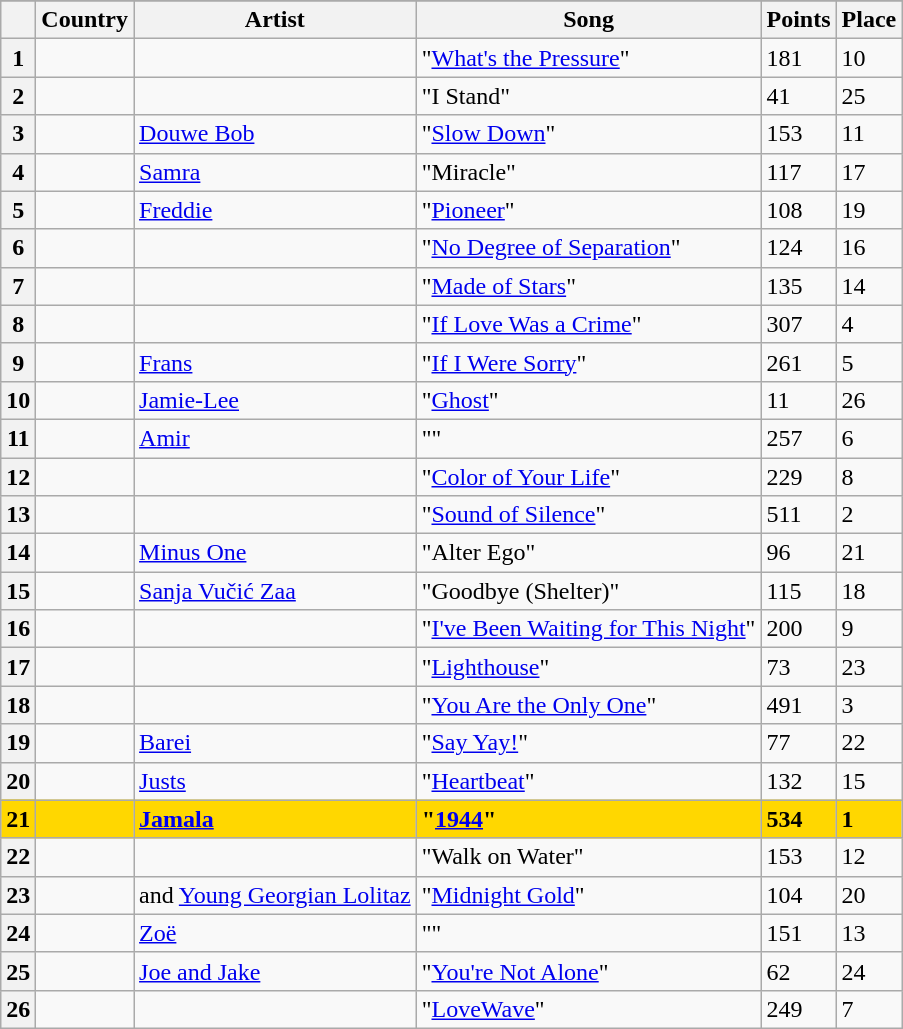<table class="sortable wikitable plainrowheaders">
<tr>
</tr>
<tr>
<th scope="col"></th>
<th scope="col">Country</th>
<th scope="col">Artist</th>
<th scope="col">Song</th>
<th scope="col">Points</th>
<th scope="col">Place</th>
</tr>
<tr>
<th scope="row" style="text-align:center;">1</th>
<td></td>
<td></td>
<td>"<a href='#'>What's the Pressure</a>"</td>
<td>181</td>
<td>10</td>
</tr>
<tr>
<th scope="row" style="text-align:center;">2</th>
<td></td>
<td></td>
<td>"I Stand"</td>
<td>41</td>
<td>25</td>
</tr>
<tr>
<th scope="row" style="text-align:center;">3</th>
<td></td>
<td><a href='#'>Douwe Bob</a></td>
<td>"<a href='#'>Slow Down</a>"</td>
<td>153</td>
<td>11</td>
</tr>
<tr>
<th scope="row" style="text-align:center;">4</th>
<td></td>
<td><a href='#'>Samra</a></td>
<td>"Miracle"</td>
<td>117</td>
<td>17</td>
</tr>
<tr>
<th scope="row" style="text-align:center;">5</th>
<td></td>
<td><a href='#'>Freddie</a></td>
<td>"<a href='#'>Pioneer</a>"</td>
<td>108</td>
<td>19</td>
</tr>
<tr>
<th scope="row" style="text-align:center;">6</th>
<td></td>
<td></td>
<td>"<a href='#'>No Degree of Separation</a>"</td>
<td>124</td>
<td>16</td>
</tr>
<tr>
<th scope="row" style="text-align:center;">7</th>
<td></td>
<td></td>
<td>"<a href='#'>Made of Stars</a>"</td>
<td>135</td>
<td>14</td>
</tr>
<tr>
<th scope="row" style="text-align:center;">8</th>
<td></td>
<td></td>
<td>"<a href='#'>If Love Was a Crime</a>"</td>
<td>307</td>
<td>4</td>
</tr>
<tr>
<th scope="row" style="text-align:center;">9</th>
<td></td>
<td><a href='#'>Frans</a></td>
<td>"<a href='#'>If I Were Sorry</a>"</td>
<td>261</td>
<td>5</td>
</tr>
<tr>
<th scope="row" style="text-align:center;">10</th>
<td></td>
<td><a href='#'>Jamie-Lee</a></td>
<td>"<a href='#'>Ghost</a>"</td>
<td>11</td>
<td>26</td>
</tr>
<tr>
<th scope="row" style="text-align:center;">11</th>
<td></td>
<td><a href='#'>Amir</a></td>
<td>""</td>
<td>257</td>
<td>6</td>
</tr>
<tr>
<th scope="row" style="text-align:center;">12</th>
<td></td>
<td></td>
<td>"<a href='#'>Color of Your Life</a>"</td>
<td>229</td>
<td>8</td>
</tr>
<tr>
<th scope="row" style="text-align:center;">13</th>
<td></td>
<td></td>
<td>"<a href='#'>Sound of Silence</a>"</td>
<td>511</td>
<td>2</td>
</tr>
<tr>
<th scope="row" style="text-align:center;">14</th>
<td></td>
<td><a href='#'>Minus One</a></td>
<td>"Alter Ego"</td>
<td>96</td>
<td>21</td>
</tr>
<tr>
<th scope="row" style="text-align:center;">15</th>
<td></td>
<td><a href='#'>Sanja Vučić Zaa</a></td>
<td>"Goodbye (Shelter)"</td>
<td>115</td>
<td>18</td>
</tr>
<tr>
<th scope="row" style="text-align:center;">16</th>
<td></td>
<td></td>
<td>"<a href='#'>I've Been Waiting for This Night</a>"</td>
<td>200</td>
<td>9</td>
</tr>
<tr>
<th scope="row" style="text-align:center;">17</th>
<td></td>
<td></td>
<td>"<a href='#'>Lighthouse</a>"</td>
<td>73</td>
<td>23</td>
</tr>
<tr>
<th scope="row" style="text-align:center;">18</th>
<td></td>
<td></td>
<td>"<a href='#'>You Are the Only One</a>"</td>
<td>491</td>
<td>3</td>
</tr>
<tr>
<th scope="row" style="text-align:center;">19</th>
<td></td>
<td><a href='#'>Barei</a></td>
<td>"<a href='#'>Say Yay!</a>"</td>
<td>77</td>
<td>22</td>
</tr>
<tr>
<th scope="row" style="text-align:center;">20</th>
<td></td>
<td><a href='#'>Justs</a></td>
<td>"<a href='#'>Heartbeat</a>"</td>
<td>132</td>
<td>15</td>
</tr>
<tr style="font-weight:bold; background:gold;">
<th scope="row" style="text-align:center; font-weight:bold; background:gold;">21</th>
<td></td>
<td><a href='#'>Jamala</a></td>
<td>"<a href='#'>1944</a>"</td>
<td>534</td>
<td>1</td>
</tr>
<tr>
<th scope="row" style="text-align:center;">22</th>
<td></td>
<td></td>
<td>"Walk on Water"</td>
<td>153</td>
<td>12</td>
</tr>
<tr>
<th scope="row" style="text-align:center;">23</th>
<td></td>
<td> and <a href='#'>Young Georgian Lolitaz</a></td>
<td>"<a href='#'>Midnight Gold</a>"</td>
<td>104</td>
<td>20</td>
</tr>
<tr>
<th scope="row" style="text-align:center;">24</th>
<td></td>
<td><a href='#'>Zoë</a></td>
<td>""</td>
<td>151</td>
<td>13</td>
</tr>
<tr>
<th scope="row" style="text-align:center;">25</th>
<td></td>
<td><a href='#'>Joe and Jake</a></td>
<td>"<a href='#'>You're Not Alone</a>"</td>
<td>62</td>
<td>24</td>
</tr>
<tr>
<th scope="row" style="text-align:center;">26</th>
<td></td>
<td></td>
<td>"<a href='#'>LoveWave</a>"</td>
<td>249</td>
<td>7</td>
</tr>
</table>
